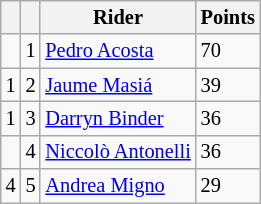<table class="wikitable" style="font-size: 85%;">
<tr>
<th></th>
<th></th>
<th>Rider</th>
<th>Points</th>
</tr>
<tr>
<td></td>
<td align=center>1</td>
<td> <a href='#'>Pedro Acosta</a></td>
<td align=left>70</td>
</tr>
<tr>
<td> 1</td>
<td align=center>2</td>
<td> <a href='#'>Jaume Masiá</a></td>
<td align=left>39</td>
</tr>
<tr>
<td> 1</td>
<td align=center>3</td>
<td> <a href='#'>Darryn Binder</a></td>
<td align=left>36</td>
</tr>
<tr>
<td></td>
<td align=center>4</td>
<td> <a href='#'>Niccolò Antonelli</a></td>
<td align=left>36</td>
</tr>
<tr>
<td> 4</td>
<td align=center>5</td>
<td> <a href='#'>Andrea Migno</a></td>
<td align=left>29</td>
</tr>
</table>
